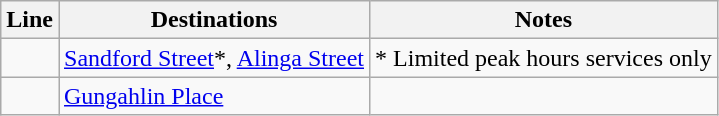<table class="wikitable" style="float: none; margin: 0.5em; ">
<tr>
<th>Line</th>
<th>Destinations</th>
<th>Notes</th>
</tr>
<tr>
<td></td>
<td><a href='#'>Sandford Street</a>*, <a href='#'>Alinga Street</a></td>
<td>* Limited peak hours services only</td>
</tr>
<tr>
<td></td>
<td><a href='#'>Gungahlin Place</a></td>
<td></td>
</tr>
</table>
